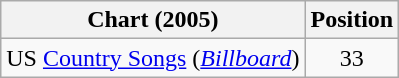<table class="wikitable sortable">
<tr>
<th scope="col">Chart (2005)</th>
<th scope="col">Position</th>
</tr>
<tr>
<td>US <a href='#'>Country Songs</a> (<em><a href='#'>Billboard</a></em>)</td>
<td align="center">33</td>
</tr>
</table>
